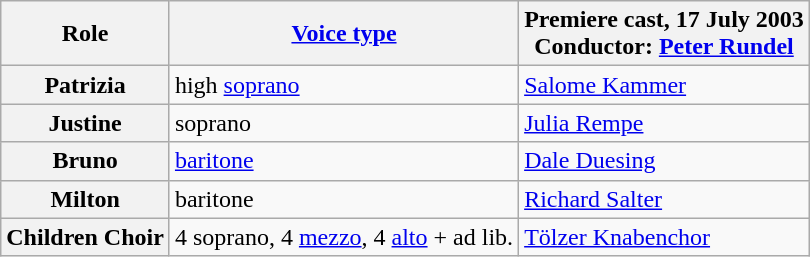<table class="wikitable plainrowheaders">
<tr>
<th scope="col">Role</th>
<th scope="col"><a href='#'>Voice type</a></th>
<th scope="col">Premiere cast, 17 July 2003<br>Conductor: <a href='#'>Peter Rundel</a></th>
</tr>
<tr>
<th scope="row">Patrizia</th>
<td>high <a href='#'>soprano</a></td>
<td><a href='#'>Salome Kammer</a></td>
</tr>
<tr>
<th scope="row">Justine</th>
<td>soprano</td>
<td><a href='#'>Julia Rempe</a></td>
</tr>
<tr>
<th scope="row">Bruno</th>
<td><a href='#'>baritone</a></td>
<td><a href='#'>Dale Duesing</a></td>
</tr>
<tr>
<th scope="row">Milton</th>
<td>baritone</td>
<td><a href='#'>Richard Salter</a></td>
</tr>
<tr>
<th scope="row">Children Choir</th>
<td>4 soprano, 4 <a href='#'>mezzo</a>, 4 <a href='#'>alto</a> + ad lib.</td>
<td><a href='#'>Tölzer Knabenchor</a></td>
</tr>
</table>
